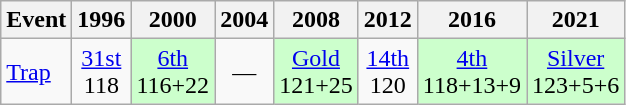<table class="wikitable" style="text-align: center">
<tr>
<th>Event</th>
<th>1996</th>
<th>2000</th>
<th>2004</th>
<th>2008</th>
<th>2012</th>
<th>2016</th>
<th>2021</th>
</tr>
<tr>
<td align=left><a href='#'>Trap</a></td>
<td><a href='#'>31st</a><br>118</td>
<td style="background: #ccffcc"><a href='#'>6th</a><br>116+22</td>
<td>—</td>
<td style="background: #ccffcc"> <a href='#'>Gold</a><br>121+25</td>
<td><a href='#'>14th</a><br>120</td>
<td style="background: #ccffcc"><a href='#'>4th</a><br>118+13+9</td>
<td style="background: #ccffcc"> <a href='#'>Silver</a><br>123+5+6</td>
</tr>
</table>
